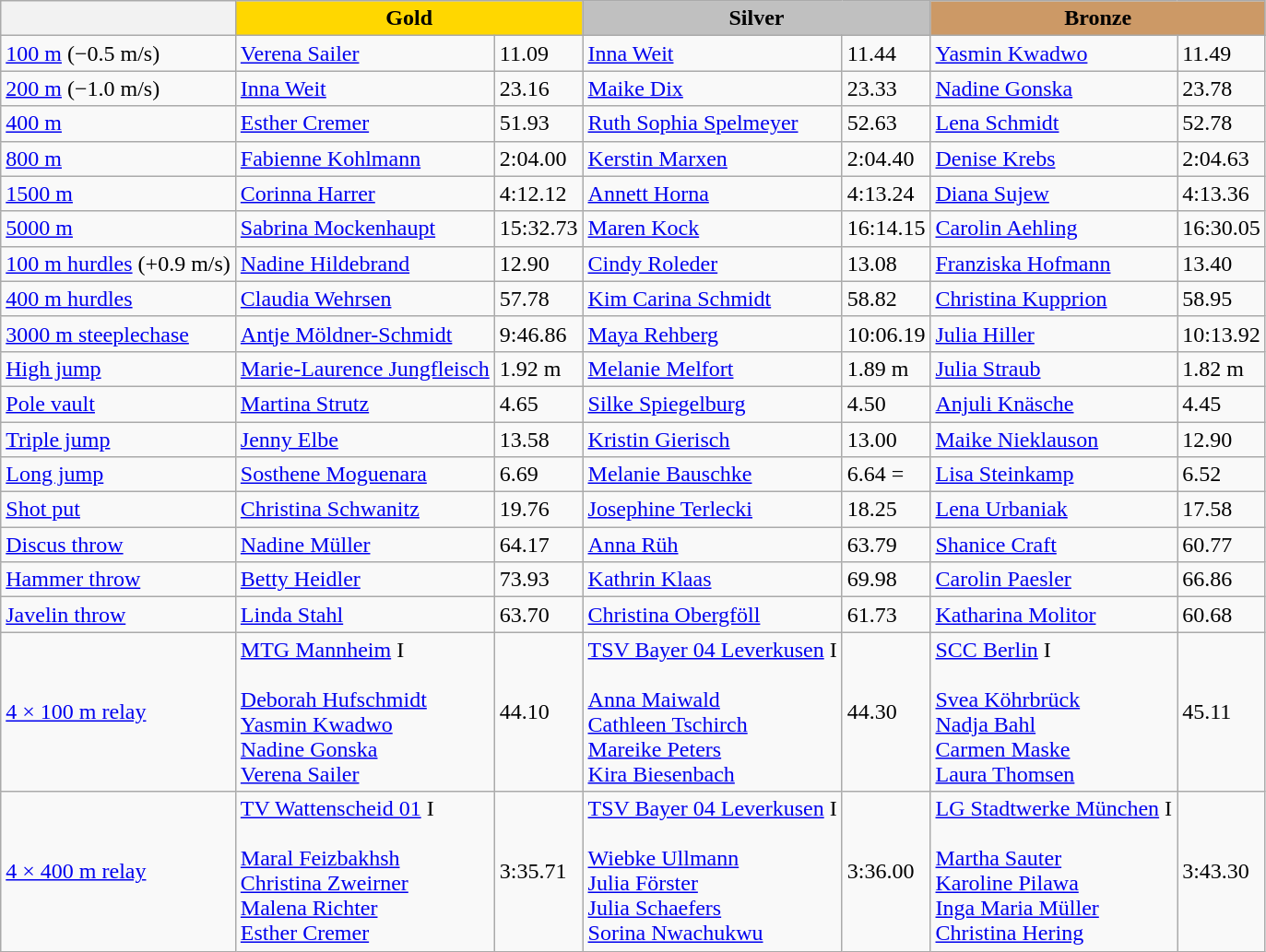<table class="wikitable">
<tr>
<th></th>
<th style="background:gold;" colspan=2>Gold</th>
<th style="background:silver;" colspan=2>Silver</th>
<th style="background:#cc9966;" colspan=2>Bronze</th>
</tr>
<tr>
<td><a href='#'>100 m</a> (−0.5 m/s)</td>
<td><a href='#'>Verena Sailer</a></td>
<td>11.09 </td>
<td><a href='#'>Inna Weit</a></td>
<td>11.44</td>
<td><a href='#'>Yasmin Kwadwo</a></td>
<td>11.49 </td>
</tr>
<tr>
<td><a href='#'>200 m</a> (−1.0 m/s)</td>
<td><a href='#'>Inna Weit</a></td>
<td>23.16 </td>
<td><a href='#'>Maike Dix</a></td>
<td>23.33 </td>
<td><a href='#'>Nadine Gonska</a></td>
<td>23.78</td>
</tr>
<tr>
<td><a href='#'>400 m</a></td>
<td><a href='#'>Esther Cremer</a></td>
<td>51.93</td>
<td><a href='#'>Ruth Sophia Spelmeyer</a></td>
<td>52.63 </td>
<td><a href='#'>Lena Schmidt</a></td>
<td>52.78 </td>
</tr>
<tr>
<td><a href='#'>800 m</a></td>
<td><a href='#'>Fabienne Kohlmann</a></td>
<td>2:04.00</td>
<td><a href='#'>Kerstin Marxen</a></td>
<td>2:04.40</td>
<td><a href='#'>Denise Krebs</a></td>
<td>2:04.63</td>
</tr>
<tr>
<td><a href='#'>1500 m</a></td>
<td><a href='#'>Corinna Harrer</a></td>
<td>4:12.12</td>
<td><a href='#'>Annett Horna</a></td>
<td>4:13.24</td>
<td><a href='#'>Diana Sujew</a></td>
<td>4:13.36</td>
</tr>
<tr>
<td><a href='#'>5000 m</a></td>
<td><a href='#'>Sabrina Mockenhaupt</a></td>
<td>15:32.73 </td>
<td><a href='#'>Maren Kock</a></td>
<td>16:14.15</td>
<td><a href='#'>Carolin Aehling</a></td>
<td>16:30.05</td>
</tr>
<tr>
<td><a href='#'>100 m hurdles</a> (+0.9 m/s)</td>
<td><a href='#'>Nadine Hildebrand</a></td>
<td>12.90</td>
<td><a href='#'>Cindy Roleder</a></td>
<td>13.08</td>
<td><a href='#'>Franziska Hofmann</a></td>
<td>13.40 </td>
</tr>
<tr>
<td><a href='#'>400 m hurdles</a></td>
<td><a href='#'>Claudia Wehrsen</a></td>
<td>57.78 </td>
<td><a href='#'>Kim Carina Schmidt</a></td>
<td>58.82 </td>
<td><a href='#'>Christina Kupprion</a></td>
<td>58.95 </td>
</tr>
<tr>
<td><a href='#'>3000 m steeplechase</a></td>
<td><a href='#'>Antje Möldner-Schmidt</a></td>
<td>9:46.86</td>
<td><a href='#'>Maya Rehberg</a></td>
<td>10:06.19</td>
<td><a href='#'>Julia Hiller</a></td>
<td>10:13.92 </td>
</tr>
<tr>
<td><a href='#'>High jump</a></td>
<td><a href='#'>Marie-Laurence Jungfleisch</a></td>
<td>1.92 m</td>
<td><a href='#'>Melanie Melfort</a></td>
<td>1.89 m</td>
<td><a href='#'>Julia Straub</a></td>
<td>1.82 m</td>
</tr>
<tr>
<td><a href='#'>Pole vault</a></td>
<td><a href='#'>Martina Strutz</a></td>
<td>4.65 </td>
<td><a href='#'>Silke Spiegelburg</a></td>
<td>4.50</td>
<td><a href='#'>Anjuli Knäsche</a></td>
<td>4.45 </td>
</tr>
<tr>
<td><a href='#'>Triple jump</a></td>
<td><a href='#'>Jenny Elbe</a></td>
<td>13.58</td>
<td><a href='#'>Kristin Gierisch</a></td>
<td>13.00</td>
<td><a href='#'>Maike Nieklauson</a></td>
<td>12.90</td>
</tr>
<tr>
<td><a href='#'>Long jump</a></td>
<td><a href='#'>Sosthene Moguenara</a></td>
<td>6.69</td>
<td><a href='#'>Melanie Bauschke</a></td>
<td>6.64 =</td>
<td><a href='#'>Lisa Steinkamp</a></td>
<td>6.52</td>
</tr>
<tr>
<td><a href='#'>Shot put</a></td>
<td><a href='#'>Christina Schwanitz</a></td>
<td>19.76</td>
<td><a href='#'>Josephine Terlecki</a></td>
<td>18.25</td>
<td><a href='#'>Lena Urbaniak</a></td>
<td>17.58 </td>
</tr>
<tr>
<td><a href='#'>Discus throw</a></td>
<td><a href='#'>Nadine Müller</a></td>
<td>64.17</td>
<td><a href='#'>Anna Rüh</a></td>
<td>63.79</td>
<td><a href='#'>Shanice Craft</a></td>
<td>60.77 </td>
</tr>
<tr>
<td><a href='#'>Hammer throw</a></td>
<td><a href='#'>Betty Heidler</a></td>
<td>73.93</td>
<td><a href='#'>Kathrin Klaas</a></td>
<td>69.98</td>
<td><a href='#'>Carolin Paesler</a></td>
<td>66.86 </td>
</tr>
<tr>
<td><a href='#'>Javelin throw</a></td>
<td><a href='#'>Linda Stahl</a></td>
<td>63.70</td>
<td><a href='#'>Christina Obergföll</a></td>
<td>61.73</td>
<td><a href='#'>Katharina Molitor</a></td>
<td>60.68</td>
</tr>
<tr>
<td><a href='#'>4 × 100 m relay</a></td>
<td><a href='#'>MTG Mannheim</a> I <br><br><a href='#'>Deborah Hufschmidt</a> <br> <a href='#'>Yasmin Kwadwo</a> <br> <a href='#'>Nadine Gonska</a> <br> <a href='#'>Verena Sailer</a></td>
<td>44.10 </td>
<td><a href='#'>TSV Bayer 04 Leverkusen</a> I <br><br><a href='#'>Anna Maiwald</a> <br> <a href='#'>Cathleen Tschirch</a> <br> <a href='#'>Mareike Peters</a> <br> <a href='#'>Kira Biesenbach</a></td>
<td>44.30 </td>
<td><a href='#'>SCC Berlin</a> I <br><br><a href='#'>Svea Köhrbrück</a> <br> <a href='#'>Nadja Bahl</a> <br> <a href='#'>Carmen Maske</a> <br> <a href='#'>Laura Thomsen</a></td>
<td>45.11 </td>
</tr>
<tr>
<td><a href='#'>4 × 400 m relay</a></td>
<td><a href='#'>TV Wattenscheid 01</a> I <br><br><a href='#'>Maral Feizbakhsh</a> <br> <a href='#'>Christina Zweirner</a> <br> <a href='#'>Malena Richter</a> <br> <a href='#'>Esther Cremer</a></td>
<td>3:35.71 </td>
<td><a href='#'>TSV Bayer 04 Leverkusen</a> I <br><br><a href='#'>Wiebke Ullmann</a> <br> <a href='#'>Julia Förster</a> <br> <a href='#'>Julia Schaefers</a> <br> <a href='#'>Sorina Nwachukwu</a></td>
<td>3:36.00 </td>
<td><a href='#'>LG Stadtwerke München</a> I <br><br><a href='#'>Martha Sauter</a> <br> <a href='#'>Karoline Pilawa</a> <br> <a href='#'>Inga Maria Müller</a> <br> <a href='#'>Christina Hering</a></td>
<td>3:43.30 </td>
</tr>
</table>
